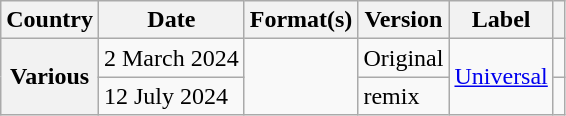<table class="wikitable plainrowheaders">
<tr>
<th scope="col">Country</th>
<th scope="col">Date</th>
<th scope="col">Format(s)</th>
<th scope="col">Version</th>
<th scope="col">Label</th>
<th scope="col"></th>
</tr>
<tr>
<th scope="row" rowspan="2">Various</th>
<td>2 March 2024</td>
<td rowspan="2"></td>
<td>Original</td>
<td rowspan="2"><a href='#'>Universal</a></td>
<td align="center"></td>
</tr>
<tr>
<td>12 July 2024</td>
<td> remix</td>
<td align="center"></td>
</tr>
</table>
